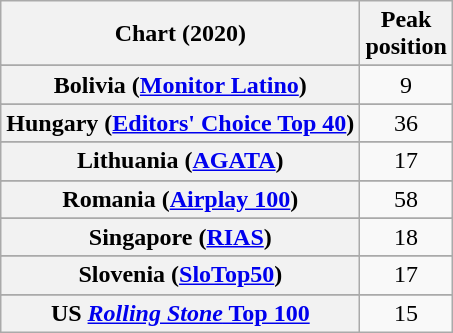<table class="wikitable sortable plainrowheaders" style="text-align:center">
<tr>
<th scope="col">Chart (2020)</th>
<th scope="col">Peak<br>position</th>
</tr>
<tr>
</tr>
<tr>
</tr>
<tr>
</tr>
<tr>
</tr>
<tr>
<th scope="row">Bolivia (<a href='#'>Monitor Latino</a>)</th>
<td>9</td>
</tr>
<tr>
</tr>
<tr>
</tr>
<tr>
</tr>
<tr>
</tr>
<tr>
</tr>
<tr>
</tr>
<tr>
<th scope="row">Hungary (<a href='#'>Editors' Choice Top 40</a>)</th>
<td>36</td>
</tr>
<tr>
</tr>
<tr>
</tr>
<tr>
</tr>
<tr>
</tr>
<tr>
<th scope="row">Lithuania (<a href='#'>AGATA</a>)</th>
<td>17</td>
</tr>
<tr>
</tr>
<tr>
</tr>
<tr>
</tr>
<tr>
</tr>
<tr>
<th scope="row">Romania (<a href='#'>Airplay 100</a>)</th>
<td>58</td>
</tr>
<tr>
</tr>
<tr>
<th scope="row">Singapore (<a href='#'>RIAS</a>)</th>
<td>18</td>
</tr>
<tr>
</tr>
<tr>
</tr>
<tr>
<th scope="row">Slovenia (<a href='#'>SloTop50</a>)</th>
<td>17</td>
</tr>
<tr>
</tr>
<tr>
</tr>
<tr>
</tr>
<tr>
</tr>
<tr>
</tr>
<tr>
</tr>
<tr>
</tr>
<tr>
</tr>
<tr>
<th scope="row">US <a href='#'><em>Rolling Stone</em> Top 100</a></th>
<td>15</td>
</tr>
</table>
